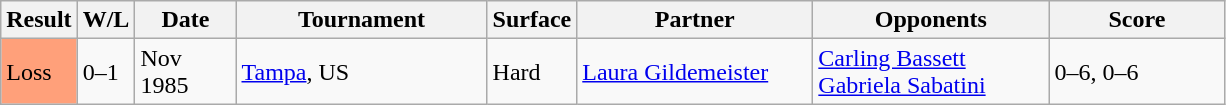<table class="sortable wikitable">
<tr>
<th style="width:40px">Result</th>
<th style="width:30px" class="unsortable">W/L</th>
<th style="width:60px">Date</th>
<th style="width:160px">Tournament</th>
<th style="width:50px">Surface</th>
<th style="width:150px">Partner</th>
<th style="width:150px">Opponents</th>
<th style="width:110px" class="unsortable">Score</th>
</tr>
<tr>
<td style="background:#ffa07a;">Loss</td>
<td>0–1</td>
<td>Nov 1985</td>
<td><a href='#'>Tampa</a>, US</td>
<td>Hard</td>
<td> <a href='#'>Laura Gildemeister</a></td>
<td> <a href='#'>Carling Bassett</a> <br>  <a href='#'>Gabriela Sabatini</a></td>
<td>0–6, 0–6</td>
</tr>
</table>
